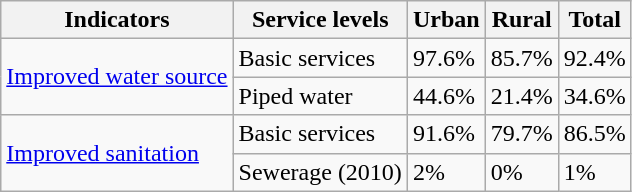<table class="wikitable">
<tr>
<th>Indicators</th>
<th>Service levels</th>
<th>Urban</th>
<th>Rural</th>
<th>Total</th>
</tr>
<tr>
<td rowspan="2"><a href='#'>Improved water source</a></td>
<td>Basic services</td>
<td>97.6%</td>
<td>85.7%</td>
<td>92.4%</td>
</tr>
<tr>
<td>Piped water</td>
<td>44.6%</td>
<td>21.4%</td>
<td>34.6%</td>
</tr>
<tr>
<td rowspan="2"><a href='#'>Improved sanitation</a></td>
<td>Basic services</td>
<td>91.6%</td>
<td>79.7%</td>
<td>86.5%</td>
</tr>
<tr>
<td>Sewerage (2010)</td>
<td>2%</td>
<td>0%</td>
<td>1%</td>
</tr>
</table>
